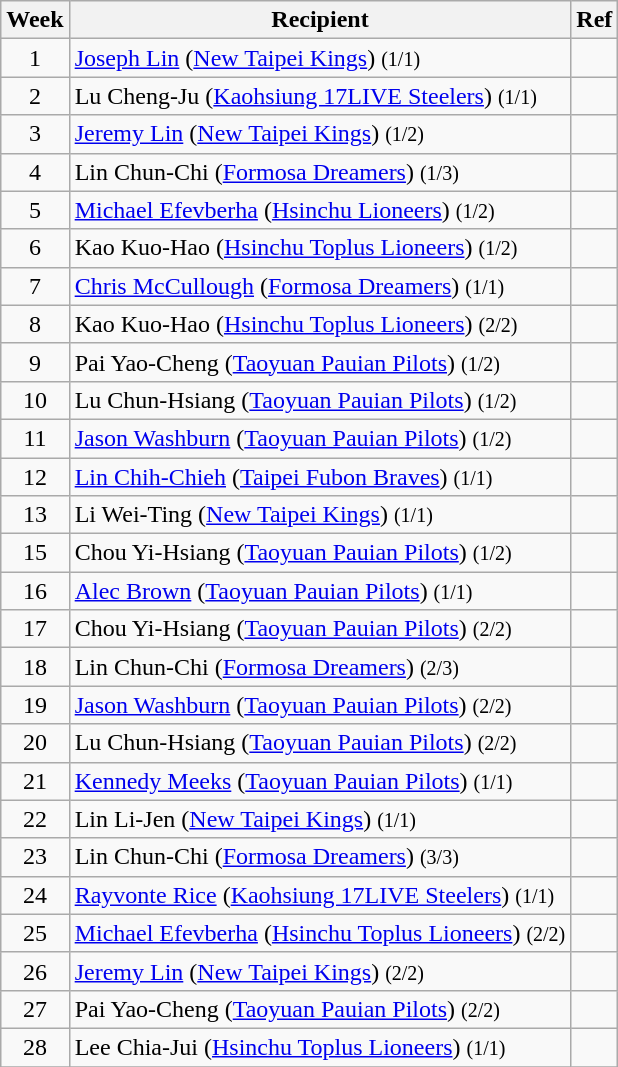<table class="wikitable sortable" style="text-align:left;">
<tr>
<th>Week</th>
<th>Recipient</th>
<th class=unsortable>Ref</th>
</tr>
<tr>
<td style="text-align:center;">1</td>
<td><a href='#'>Joseph Lin</a> (<a href='#'>New Taipei Kings</a>) <small>(1/1)</small></td>
<td style="text-align:center;"></td>
</tr>
<tr>
<td style="text-align:center;">2</td>
<td>Lu Cheng-Ju (<a href='#'>Kaohsiung 17LIVE Steelers</a>) <small>(1/1)</small></td>
<td style="text-align:center;"></td>
</tr>
<tr>
<td style="text-align:center;">3</td>
<td><a href='#'>Jeremy Lin</a> (<a href='#'>New Taipei Kings</a>) <small>(1/2)</small></td>
<td style="text-align:center;"></td>
</tr>
<tr>
<td style="text-align:center;">4</td>
<td>Lin Chun-Chi (<a href='#'>Formosa Dreamers</a>) <small>(1/3)</small></td>
<td style="text-align:center;"></td>
</tr>
<tr>
<td style="text-align:center;">5</td>
<td><a href='#'>Michael Efevberha</a> (<a href='#'>Hsinchu Lioneers</a>) <small>(1/2)</small></td>
<td style="text-align:center;"></td>
</tr>
<tr>
<td style="text-align:center;">6</td>
<td>Kao Kuo-Hao (<a href='#'>Hsinchu Toplus Lioneers</a>) <small>(1/2)</small></td>
<td style="text-align:center;"></td>
</tr>
<tr>
<td style="text-align:center;">7</td>
<td><a href='#'>Chris McCullough</a> (<a href='#'>Formosa Dreamers</a>) <small>(1/1)</small></td>
<td style="text-align:center;"></td>
</tr>
<tr>
<td style="text-align:center;">8</td>
<td>Kao Kuo-Hao (<a href='#'>Hsinchu Toplus Lioneers</a>) <small>(2/2)</small></td>
<td style="text-align:center;"></td>
</tr>
<tr>
<td style="text-align:center;">9</td>
<td>Pai Yao-Cheng (<a href='#'>Taoyuan Pauian Pilots</a>) <small>(1/2)</small></td>
<td style="text-align:center;"></td>
</tr>
<tr>
<td style="text-align:center;">10</td>
<td>Lu Chun-Hsiang (<a href='#'>Taoyuan Pauian Pilots</a>) <small>(1/2)</small></td>
<td style="text-align:center;"></td>
</tr>
<tr>
<td style="text-align:center;">11</td>
<td><a href='#'>Jason Washburn</a> (<a href='#'>Taoyuan Pauian Pilots</a>) <small>(1/2)</small></td>
<td style="text-align:center;"></td>
</tr>
<tr>
<td style="text-align:center;">12</td>
<td><a href='#'>Lin Chih-Chieh</a> (<a href='#'>Taipei Fubon Braves</a>) <small>(1/1)</small></td>
<td style="text-align:center;"></td>
</tr>
<tr>
<td style="text-align:center;">13</td>
<td>Li Wei-Ting (<a href='#'>New Taipei Kings</a>) <small>(1/1)</small></td>
<td style="text-align:center;"></td>
</tr>
<tr>
<td style="text-align:center;">15</td>
<td>Chou Yi-Hsiang (<a href='#'>Taoyuan Pauian Pilots</a>) <small>(1/2)</small></td>
<td style="text-align:center;"></td>
</tr>
<tr>
<td style="text-align:center;">16</td>
<td><a href='#'>Alec Brown</a> (<a href='#'>Taoyuan Pauian Pilots</a>) <small>(1/1)</small></td>
<td style="text-align:center;"></td>
</tr>
<tr>
<td style="text-align:center;">17</td>
<td>Chou Yi-Hsiang (<a href='#'>Taoyuan Pauian Pilots</a>) <small>(2/2)</small></td>
<td style="text-align:center;"></td>
</tr>
<tr>
<td style="text-align:center;">18</td>
<td>Lin Chun-Chi (<a href='#'>Formosa Dreamers</a>) <small>(2/3)</small></td>
<td style="text-align:center;"></td>
</tr>
<tr>
<td style="text-align:center;">19</td>
<td><a href='#'>Jason Washburn</a> (<a href='#'>Taoyuan Pauian Pilots</a>) <small>(2/2)</small></td>
<td style="text-align:center;"></td>
</tr>
<tr>
<td style="text-align:center;">20</td>
<td>Lu Chun-Hsiang (<a href='#'>Taoyuan Pauian Pilots</a>) <small>(2/2)</small></td>
<td style="text-align:center;"></td>
</tr>
<tr>
<td style="text-align:center;">21</td>
<td><a href='#'>Kennedy Meeks</a> (<a href='#'>Taoyuan Pauian Pilots</a>) <small>(1/1)</small></td>
<td style="text-align:center;"></td>
</tr>
<tr>
<td style="text-align:center;">22</td>
<td>Lin Li-Jen (<a href='#'>New Taipei Kings</a>) <small>(1/1)</small></td>
<td style="text-align:center;"></td>
</tr>
<tr>
<td style="text-align:center;">23</td>
<td>Lin Chun-Chi (<a href='#'>Formosa Dreamers</a>) <small>(3/3)</small></td>
<td style="text-align:center;"></td>
</tr>
<tr>
<td style="text-align:center;">24</td>
<td><a href='#'>Rayvonte Rice</a> (<a href='#'>Kaohsiung 17LIVE Steelers</a>) <small>(1/1)</small></td>
<td style="text-align:center;"></td>
</tr>
<tr>
<td style="text-align:center;">25</td>
<td><a href='#'>Michael Efevberha</a> (<a href='#'>Hsinchu Toplus Lioneers</a>) <small>(2/2)</small></td>
<td style="text-align:center;"></td>
</tr>
<tr>
<td style="text-align:center;">26</td>
<td><a href='#'>Jeremy Lin</a> (<a href='#'>New Taipei Kings</a>) <small>(2/2)</small></td>
<td style="text-align:center;"></td>
</tr>
<tr>
<td style="text-align:center;">27</td>
<td>Pai Yao-Cheng (<a href='#'>Taoyuan Pauian Pilots</a>) <small>(2/2)</small></td>
<td style="text-align:center;"></td>
</tr>
<tr>
<td style="text-align:center;">28</td>
<td>Lee Chia-Jui (<a href='#'>Hsinchu Toplus Lioneers</a>) <small>(1/1)</small></td>
<td style="text-align:center;"></td>
</tr>
<tr>
</tr>
</table>
